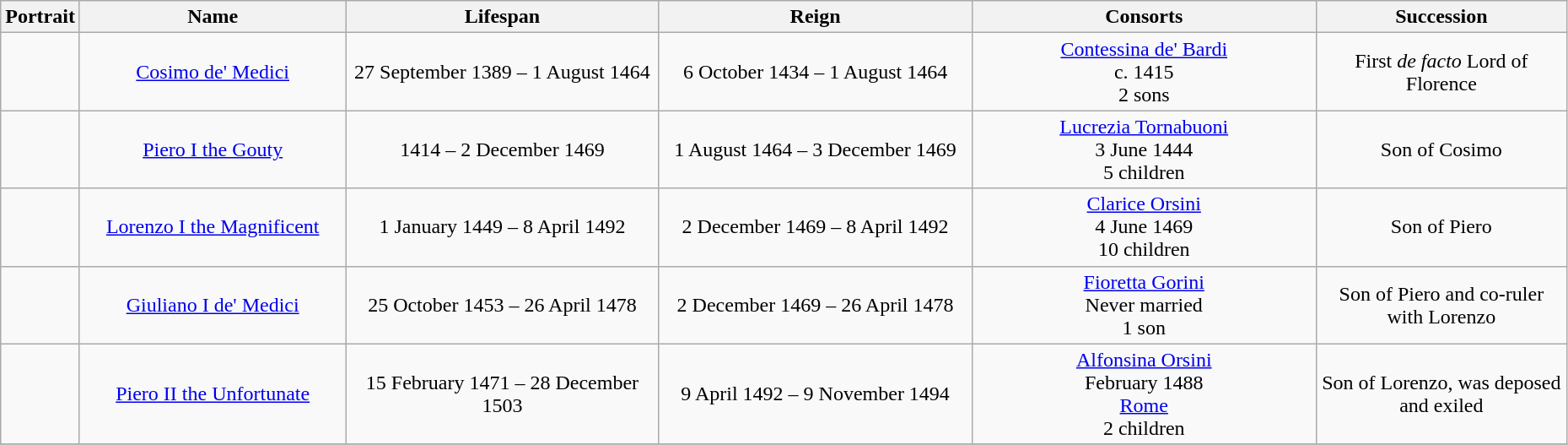<table width=98% class="wikitable" style="text-align:center;">
<tr>
<th width="5%">Portrait</th>
<th width="17%">Name</th>
<th width="20%">Lifespan</th>
<th width="20%">Reign</th>
<th width="22%">Consorts</th>
<th width="28%">Succession</th>
</tr>
<tr>
<td></td>
<td><a href='#'>Cosimo de' Medici</a></td>
<td>27 September 1389 – 1 August 1464</td>
<td>6 October 1434 – 1 August 1464</td>
<td><a href='#'>Contessina de' Bardi</a><br>c. 1415<br>2 sons</td>
<td>First <em>de facto</em> Lord of Florence</td>
</tr>
<tr>
<td></td>
<td><a href='#'>Piero I the Gouty</a></td>
<td>1414 – 2 December 1469</td>
<td>1 August 1464 – 3 December 1469</td>
<td><a href='#'>Lucrezia Tornabuoni</a><br>3 June 1444<br>5 children</td>
<td>Son of Cosimo</td>
</tr>
<tr>
<td></td>
<td><a href='#'>Lorenzo I the Magnificent</a></td>
<td>1 January 1449 – 8 April 1492</td>
<td>2 December 1469 – 8 April 1492</td>
<td><a href='#'>Clarice Orsini</a><br>4 June 1469<br>10 children</td>
<td>Son of Piero</td>
</tr>
<tr>
<td></td>
<td><a href='#'>Giuliano I de' Medici</a></td>
<td>25 October 1453 – 26 April 1478</td>
<td>2 December 1469 – 26 April 1478</td>
<td><a href='#'>Fioretta Gorini</a><br>Never married<br>1 son</td>
<td>Son of Piero and co-ruler with Lorenzo</td>
</tr>
<tr>
<td></td>
<td><a href='#'>Piero II the Unfortunate</a></td>
<td>15 February 1471 – 28 December 1503</td>
<td>9 April 1492 – 9 November 1494</td>
<td><a href='#'>Alfonsina Orsini</a><br>February 1488<br><a href='#'>Rome</a><br>2 children</td>
<td>Son of Lorenzo, was deposed and exiled</td>
</tr>
<tr>
</tr>
</table>
